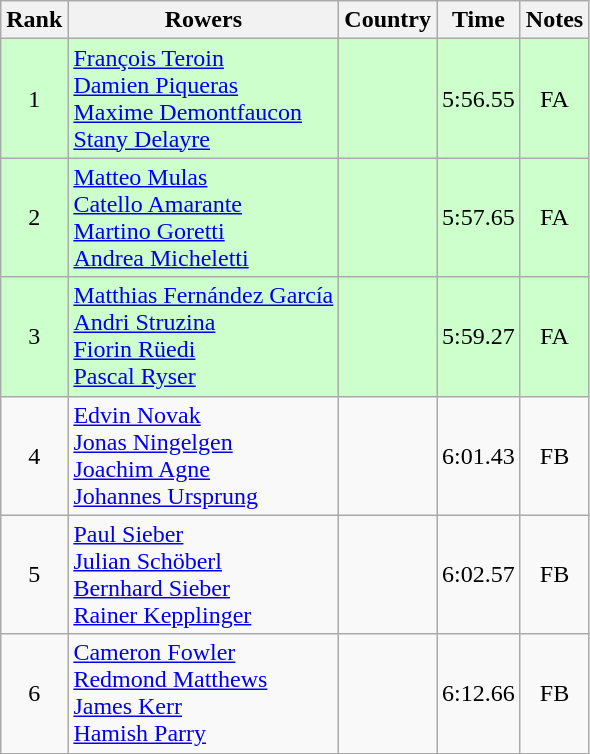<table class="wikitable" style="text-align:center">
<tr>
<th>Rank</th>
<th>Rowers</th>
<th>Country</th>
<th>Time</th>
<th>Notes</th>
</tr>
<tr bgcolor=ccffcc>
<td>1</td>
<td align="left"><a href='#'>François Teroin</a><br><a href='#'>Damien Piqueras</a><br><a href='#'>Maxime Demontfaucon</a><br><a href='#'>Stany Delayre</a></td>
<td align="left"></td>
<td>5:56.55</td>
<td>FA</td>
</tr>
<tr bgcolor=ccffcc>
<td>2</td>
<td align="left"><a href='#'>Matteo Mulas</a><br><a href='#'>Catello Amarante</a><br><a href='#'>Martino Goretti</a><br><a href='#'>Andrea Micheletti</a></td>
<td align="left"></td>
<td>5:57.65</td>
<td>FA</td>
</tr>
<tr bgcolor=ccffcc>
<td>3</td>
<td align="left"><a href='#'>Matthias Fernández García</a><br><a href='#'>Andri Struzina</a><br><a href='#'>Fiorin Rüedi</a><br><a href='#'>Pascal Ryser</a></td>
<td align="left"></td>
<td>5:59.27</td>
<td>FA</td>
</tr>
<tr>
<td>4</td>
<td align="left"><a href='#'>Edvin Novak</a><br><a href='#'>Jonas Ningelgen</a><br><a href='#'>Joachim Agne</a><br><a href='#'>Johannes Ursprung</a></td>
<td align="left"></td>
<td>6:01.43</td>
<td>FB</td>
</tr>
<tr>
<td>5</td>
<td align="left"><a href='#'>Paul Sieber</a><br><a href='#'>Julian Schöberl</a><br><a href='#'>Bernhard Sieber</a><br><a href='#'>Rainer Kepplinger</a></td>
<td align="left"></td>
<td>6:02.57</td>
<td>FB</td>
</tr>
<tr>
<td>6</td>
<td align="left"><a href='#'>Cameron Fowler</a><br><a href='#'>Redmond Matthews</a><br><a href='#'>James Kerr</a><br><a href='#'>Hamish Parry</a></td>
<td align="left"></td>
<td>6:12.66</td>
<td>FB</td>
</tr>
</table>
